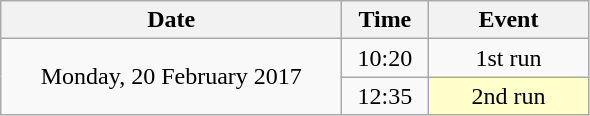<table class = "wikitable" style="text-align:center;">
<tr>
<th width=220>Date</th>
<th width=50>Time</th>
<th width=100>Event</th>
</tr>
<tr>
<td rowspan=2>Monday, 20 February 2017</td>
<td>10:20</td>
<td>1st run</td>
</tr>
<tr>
<td>12:35</td>
<td bgcolor=ffffcc>2nd run</td>
</tr>
</table>
